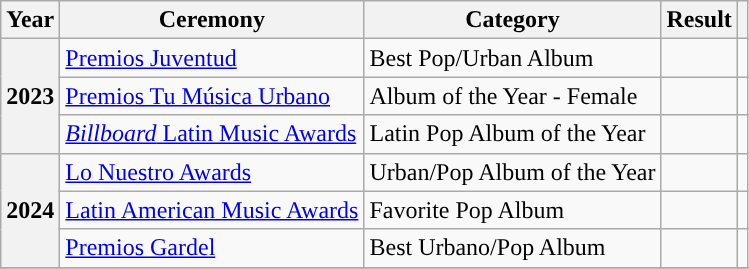<table class="wikitable plainrowheaders">
<tr>
<th scope="col">Year</th>
<th scope="col">Ceremony</th>
<th scope="col">Category</th>
<th scope="col">Result</th>
<th></th>
</tr>
<tr>
<th rowspan="3" scope="row">2023</th>
<td><a href='#'>Premios Juventud</a></td>
<td>Best Pop/Urban Album</td>
<td></td>
<td style="text-align:center;"></td>
</tr>
<tr>
<td><a href='#'>Premios Tu Música Urbano</a></td>
<td>Album of the Year - Female</td>
<td></td>
<td style="text-align:center;"></td>
</tr>
<tr>
<td><a href='#'><em>Billboard</em> Latin Music Awards</a></td>
<td>Latin Pop Album of the Year</td>
<td></td>
<td rowspan="1" style="text-align:center;"></td>
</tr>
<tr>
<th rowspan="3" scope="row">2024</th>
<td><a href='#'>Lo Nuestro Awards</a></td>
<td>Urban/Pop Album of the Year</td>
<td></td>
<td rowspan="1" style="text-align:center;"></td>
</tr>
<tr>
<td><a href='#'>Latin American Music Awards</a></td>
<td>Favorite Pop Album</td>
<td></td>
<td style="text-align:center;"></td>
</tr>
<tr>
<td><a href='#'>Premios Gardel</a></td>
<td>Best Urbano/Pop Album</td>
<td></td>
<td style="text-align:center;"></td>
</tr>
<tr>
</tr>
</table>
